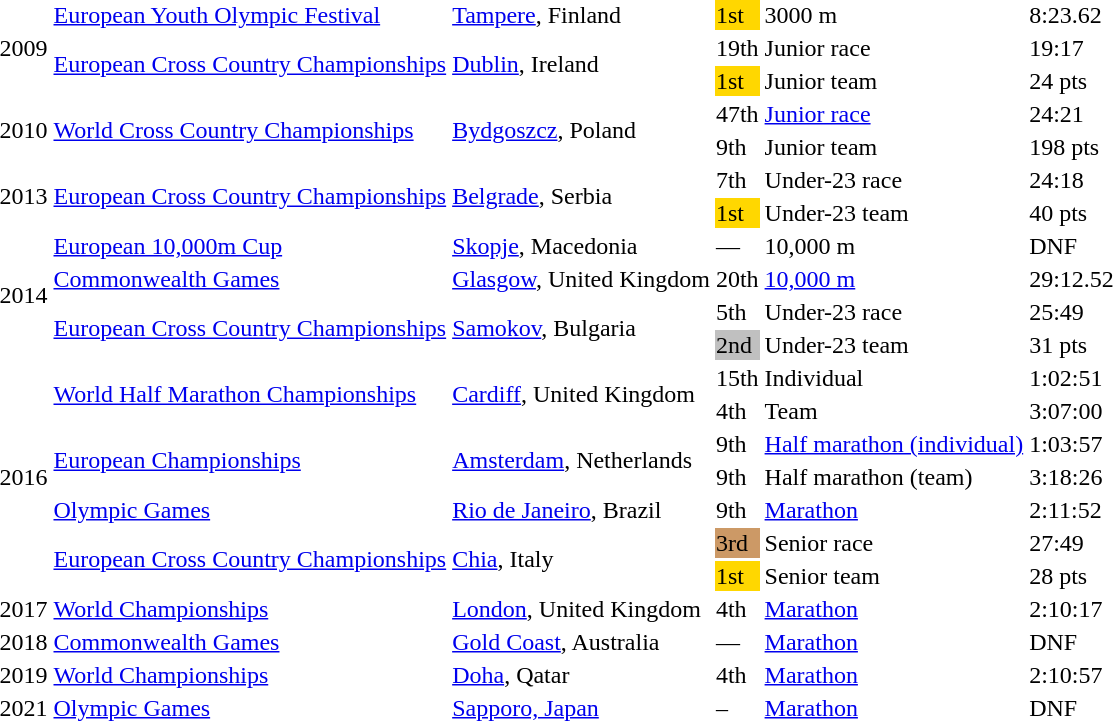<table>
<tr>
<td rowspan=3>2009</td>
<td><a href='#'>European Youth Olympic Festival</a></td>
<td><a href='#'>Tampere</a>, Finland</td>
<td bgcolor=gold>1st</td>
<td>3000 m</td>
<td>8:23.62</td>
</tr>
<tr>
<td rowspan=2><a href='#'>European Cross Country Championships</a></td>
<td rowspan=2><a href='#'>Dublin</a>, Ireland</td>
<td>19th</td>
<td>Junior race</td>
<td>19:17</td>
</tr>
<tr>
<td bgcolor=gold>1st</td>
<td>Junior team</td>
<td>24 pts</td>
</tr>
<tr>
<td rowspan=2>2010</td>
<td rowspan=2><a href='#'>World Cross Country Championships</a></td>
<td rowspan=2><a href='#'>Bydgoszcz</a>, Poland</td>
<td>47th</td>
<td><a href='#'>Junior race</a></td>
<td>24:21</td>
</tr>
<tr>
<td>9th</td>
<td>Junior team</td>
<td>198 pts</td>
</tr>
<tr>
<td rowspan=2>2013</td>
<td rowspan=2><a href='#'>European Cross Country Championships</a></td>
<td rowspan=2><a href='#'>Belgrade</a>, Serbia</td>
<td>7th</td>
<td>Under-23 race</td>
<td>24:18</td>
</tr>
<tr>
<td bgcolor=gold>1st</td>
<td>Under-23 team</td>
<td>40 pts</td>
</tr>
<tr>
<td rowspan=4>2014</td>
<td><a href='#'>European 10,000m Cup</a></td>
<td><a href='#'>Skopje</a>, Macedonia</td>
<td>—</td>
<td>10,000 m</td>
<td>DNF</td>
</tr>
<tr>
<td><a href='#'>Commonwealth Games</a></td>
<td><a href='#'>Glasgow</a>, United Kingdom</td>
<td>20th</td>
<td><a href='#'>10,000 m</a></td>
<td>29:12.52</td>
</tr>
<tr>
<td rowspan=2><a href='#'>European Cross Country Championships</a></td>
<td rowspan=2><a href='#'>Samokov</a>, Bulgaria</td>
<td>5th</td>
<td>Under-23 race</td>
<td>25:49</td>
</tr>
<tr>
<td bgcolor=silver>2nd</td>
<td>Under-23 team</td>
<td>31 pts</td>
</tr>
<tr>
<td rowspan=7>2016</td>
<td rowspan=2><a href='#'>World Half Marathon Championships</a></td>
<td rowspan=2><a href='#'>Cardiff</a>, United Kingdom</td>
<td>15th</td>
<td>Individual</td>
<td>1:02:51</td>
</tr>
<tr>
<td>4th</td>
<td>Team</td>
<td>3:07:00</td>
</tr>
<tr>
<td rowspan=2><a href='#'>European Championships</a></td>
<td rowspan=2><a href='#'>Amsterdam</a>, Netherlands</td>
<td>9th</td>
<td><a href='#'>Half marathon (individual)</a></td>
<td>1:03:57</td>
</tr>
<tr>
<td>9th</td>
<td>Half marathon (team)</td>
<td>3:18:26</td>
</tr>
<tr>
<td><a href='#'>Olympic Games</a></td>
<td><a href='#'>Rio de Janeiro</a>, Brazil</td>
<td>9th</td>
<td><a href='#'>Marathon</a></td>
<td>2:11:52</td>
</tr>
<tr>
<td rowspan=2><a href='#'>European Cross Country Championships</a></td>
<td rowspan=2><a href='#'>Chia</a>, Italy</td>
<td style="background:#c96;">3rd</td>
<td>Senior race</td>
<td>27:49</td>
</tr>
<tr>
<td bgcolor=gold>1st</td>
<td>Senior team</td>
<td>28 pts</td>
</tr>
<tr>
<td rowspan=1>2017</td>
<td><a href='#'>World Championships</a></td>
<td><a href='#'>London</a>, United Kingdom</td>
<td>4th</td>
<td><a href='#'>Marathon</a></td>
<td>2:10:17</td>
</tr>
<tr>
<td rowspan=1>2018</td>
<td><a href='#'>Commonwealth Games</a></td>
<td><a href='#'>Gold Coast</a>, Australia</td>
<td>—</td>
<td><a href='#'>Marathon</a></td>
<td>DNF</td>
</tr>
<tr>
<td rowspan=1>2019</td>
<td><a href='#'>World Championships</a></td>
<td><a href='#'>Doha</a>, Qatar</td>
<td>4th</td>
<td><a href='#'>Marathon</a></td>
<td>2:10:57</td>
</tr>
<tr>
<td>2021</td>
<td><a href='#'>Olympic Games</a></td>
<td><a href='#'>Sapporo, Japan</a></td>
<td>–</td>
<td><a href='#'>Marathon</a></td>
<td>DNF</td>
</tr>
</table>
